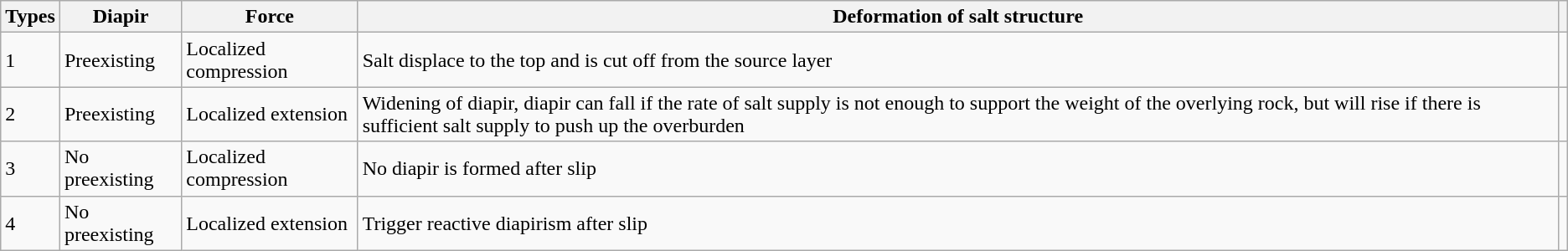<table class="wikitable sortable">
<tr>
<th>Types</th>
<th>Diapir</th>
<th>Force</th>
<th>Deformation of salt structure</th>
<th></th>
</tr>
<tr>
<td>1</td>
<td>Preexisting</td>
<td>Localized compression</td>
<td>Salt displace to the top and is cut off from the source layer</td>
<td></td>
</tr>
<tr>
<td>2</td>
<td>Preexisting</td>
<td>Localized extension</td>
<td>Widening of diapir, diapir can fall if the rate of salt supply is not enough to support the weight of the overlying rock, but will rise if there is sufficient salt supply to push up the overburden</td>
<td></td>
</tr>
<tr>
<td>3</td>
<td>No preexisting</td>
<td>Localized compression</td>
<td>No diapir is formed after slip</td>
<td></td>
</tr>
<tr>
<td>4</td>
<td>No preexisting</td>
<td>Localized extension</td>
<td>Trigger reactive diapirism after slip</td>
<td></td>
</tr>
</table>
